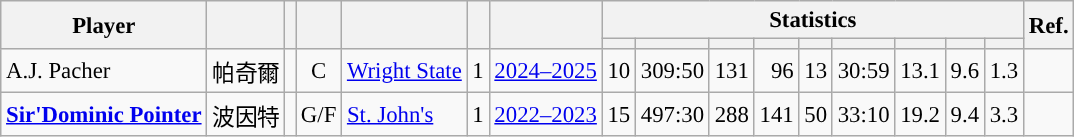<table class="wikitable sortable" style="font-size:95%; text-align:right;">
<tr>
<th rowspan="2">Player</th>
<th rowspan="2"></th>
<th rowspan="2"></th>
<th rowspan="2"></th>
<th rowspan="2"></th>
<th rowspan="2"></th>
<th rowspan="2"></th>
<th colspan="9">Statistics</th>
<th rowspan="2">Ref.</th>
</tr>
<tr>
<th></th>
<th></th>
<th></th>
<th></th>
<th></th>
<th></th>
<th></th>
<th></th>
<th></th>
</tr>
<tr>
<td align="left">A.J. Pacher</td>
<td align="left">帕奇爾</td>
<td align="center"></td>
<td align="center">C</td>
<td align="left"><a href='#'>Wright State</a></td>
<td align="center">1</td>
<td align="center"><a href='#'>2024–2025</a></td>
<td>10</td>
<td>309:50</td>
<td>131</td>
<td>96</td>
<td>13</td>
<td>30:59</td>
<td>13.1</td>
<td>9.6</td>
<td>1.3</td>
<td align="center"></td>
</tr>
<tr>
<td align="left"><strong><a href='#'>Sir'Dominic Pointer</a></strong></td>
<td align="left">波因特</td>
<td align="center"></td>
<td align="center">G/F</td>
<td align="left"><a href='#'>St. John's</a></td>
<td align="center">1</td>
<td align="center"><a href='#'>2022–2023</a></td>
<td>15</td>
<td>497:30</td>
<td>288</td>
<td>141</td>
<td>50</td>
<td>33:10</td>
<td>19.2</td>
<td>9.4</td>
<td>3.3</td>
<td align="center"></td>
</tr>
</table>
